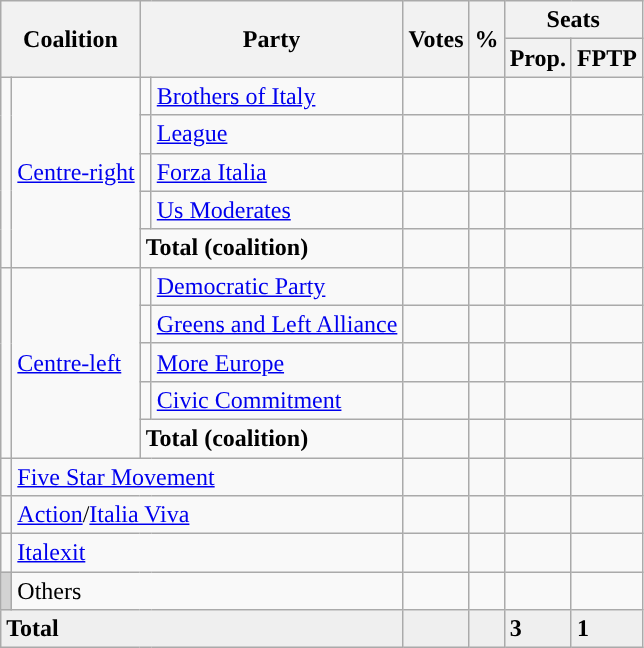<table class="wikitable">
<tr>
<th colspan="2" rowspan="2">Coalition</th>
<th colspan="2" rowspan="2">Party</th>
<th rowspan="2">Votes</th>
<th rowspan="2">%</th>
<th colspan="2">Seats</th>
</tr>
<tr>
<th>Prop.</th>
<th>FPTP</th>
</tr>
<tr>
<td rowspan="5"></td>
<td rowspan="5"><a href='#'>Centre-right</a></td>
<td></td>
<td><a href='#'>Brothers of Italy</a></td>
<td></td>
<td></td>
<td></td>
<td></td>
</tr>
<tr>
<td></td>
<td><a href='#'>League</a></td>
<td></td>
<td></td>
<td></td>
<td></td>
</tr>
<tr>
<td></td>
<td><a href='#'>Forza Italia</a></td>
<td></td>
<td></td>
<td></td>
<td></td>
</tr>
<tr>
<td></td>
<td><a href='#'>Us Moderates</a></td>
<td></td>
<td></td>
<td></td>
<td></td>
</tr>
<tr>
<td colspan="2"><strong>Total (coalition)</strong></td>
<td></td>
<td></td>
<td></td>
<td></td>
</tr>
<tr>
<td rowspan="5"></td>
<td rowspan="5"><a href='#'>Centre-left</a></td>
<td></td>
<td><a href='#'>Democratic Party</a></td>
<td></td>
<td></td>
<td></td>
<td></td>
</tr>
<tr>
<td></td>
<td><a href='#'>Greens and Left Alliance</a></td>
<td></td>
<td></td>
<td></td>
<td></td>
</tr>
<tr>
<td></td>
<td><a href='#'>More Europe</a></td>
<td></td>
<td></td>
<td></td>
<td></td>
</tr>
<tr>
<td></td>
<td><a href='#'>Civic Commitment</a></td>
<td></td>
<td></td>
<td></td>
<td></td>
</tr>
<tr>
<td colspan="2"><strong>Total (coalition)</strong></td>
<td></td>
<td></td>
<td></td>
<td></td>
</tr>
<tr>
<td></td>
<td colspan="3"><a href='#'>Five Star Movement</a></td>
<td></td>
<td></td>
<td></td>
<td></td>
</tr>
<tr>
<td></td>
<td colspan="3"><a href='#'>Action</a>/<a href='#'>Italia Viva</a></td>
<td></td>
<td></td>
<td></td>
<td></td>
</tr>
<tr>
<td bgcolor=></td>
<td colspan="3"><a href='#'>Italexit</a></td>
<td></td>
<td></td>
<td></td>
<td></td>
</tr>
<tr>
<td bgcolor="lightgrey"></td>
<td colspan="3">Others</td>
<td></td>
<td></td>
<td></td>
<td></td>
</tr>
<tr bgcolor="#efefef">
<td colspan="4"><strong>Total</strong></td>
<td></td>
<td></td>
<td><strong>3</strong></td>
<td><strong>1</strong></td>
</tr>
</table>
